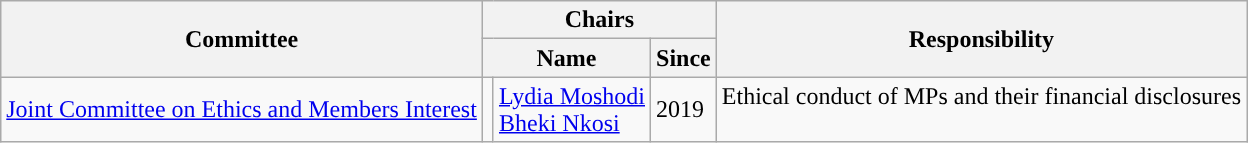<table class="wikitable">
<tr>
<th rowspan="2">Committee</th>
<th colspan="3">Chairs</th>
<th rowspan="2">Responsibility</th>
</tr>
<tr>
<th colspan="2">Name</th>
<th>Since</th>
</tr>
<tr>
<td><a href='#'>Joint Committee on Ethics and Members Interest</a></td>
<td style="background:"></td>
<td><a href='#'>Lydia Moshodi</a><br><a href='#'>Bheki Nkosi</a></td>
<td>2019</td>
<td style="vertical-align: top;">Ethical conduct of MPs and their financial disclosures</td>
</tr>
</table>
